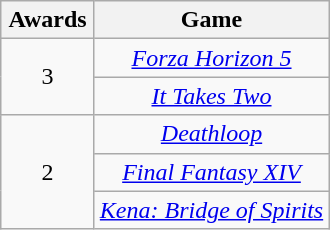<table class="wikitable floatleft" rowspan="2" style="text-align:center;">
<tr>
<th style="width:55px;">Awards</th>
<th style="text-align:center;">Game</th>
</tr>
<tr>
<td rowspan="2">3</td>
<td><em><a href='#'>Forza Horizon 5</a></em></td>
</tr>
<tr>
<td><em><a href='#'>It Takes Two</a></em></td>
</tr>
<tr>
<td rowspan="3">2</td>
<td><em><a href='#'>Deathloop</a></em></td>
</tr>
<tr>
<td><em><a href='#'>Final Fantasy XIV</a></em></td>
</tr>
<tr>
<td><em><a href='#'>Kena: Bridge of Spirits</a></em></td>
</tr>
</table>
